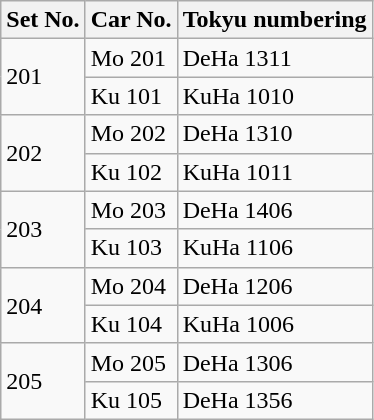<table class="wikitable">
<tr>
<th>Set No.</th>
<th>Car No.</th>
<th>Tokyu numbering</th>
</tr>
<tr>
<td rowspan=2>201</td>
<td>Mo 201</td>
<td>DeHa 1311</td>
</tr>
<tr>
<td>Ku 101</td>
<td>KuHa 1010</td>
</tr>
<tr>
<td rowspan=2>202</td>
<td>Mo 202</td>
<td>DeHa 1310</td>
</tr>
<tr>
<td>Ku 102</td>
<td>KuHa 1011</td>
</tr>
<tr>
<td rowspan=2>203</td>
<td>Mo 203</td>
<td>DeHa 1406</td>
</tr>
<tr>
<td>Ku 103</td>
<td>KuHa 1106</td>
</tr>
<tr>
<td rowspan=2>204</td>
<td>Mo 204</td>
<td>DeHa 1206</td>
</tr>
<tr>
<td>Ku 104</td>
<td>KuHa 1006</td>
</tr>
<tr>
<td rowspan=2>205</td>
<td>Mo 205</td>
<td>DeHa 1306</td>
</tr>
<tr>
<td>Ku 105</td>
<td>DeHa 1356</td>
</tr>
</table>
